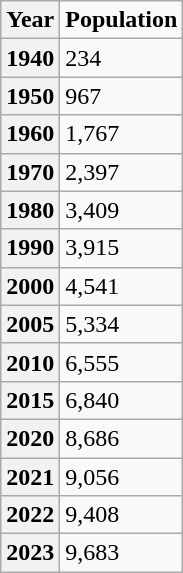<table class="wikitable">
<tr>
<th>Year</th>
<td><strong>Population</strong></td>
</tr>
<tr>
<th>1940</th>
<td>234</td>
</tr>
<tr>
<th>1950</th>
<td>967</td>
</tr>
<tr>
<th>1960</th>
<td>1,767</td>
</tr>
<tr>
<th>1970</th>
<td>2,397</td>
</tr>
<tr>
<th>1980</th>
<td>3,409</td>
</tr>
<tr>
<th>1990</th>
<td>3,915</td>
</tr>
<tr>
<th rowspan="1">2000</th>
<td>4,541</td>
</tr>
<tr>
<th rowspan="1">2005</th>
<td>5,334</td>
</tr>
<tr>
<th rowspan="1">2010</th>
<td>6,555</td>
</tr>
<tr>
<th rowspan="1">2015</th>
<td>6,840</td>
</tr>
<tr>
<th rowspan="1">2020</th>
<td>8,686</td>
</tr>
<tr>
<th rowspan="1">2021</th>
<td>9,056</td>
</tr>
<tr>
<th rowspan="1">2022</th>
<td>9,408</td>
</tr>
<tr>
<th rowspan="1">2023</th>
<td>9,683</td>
</tr>
</table>
